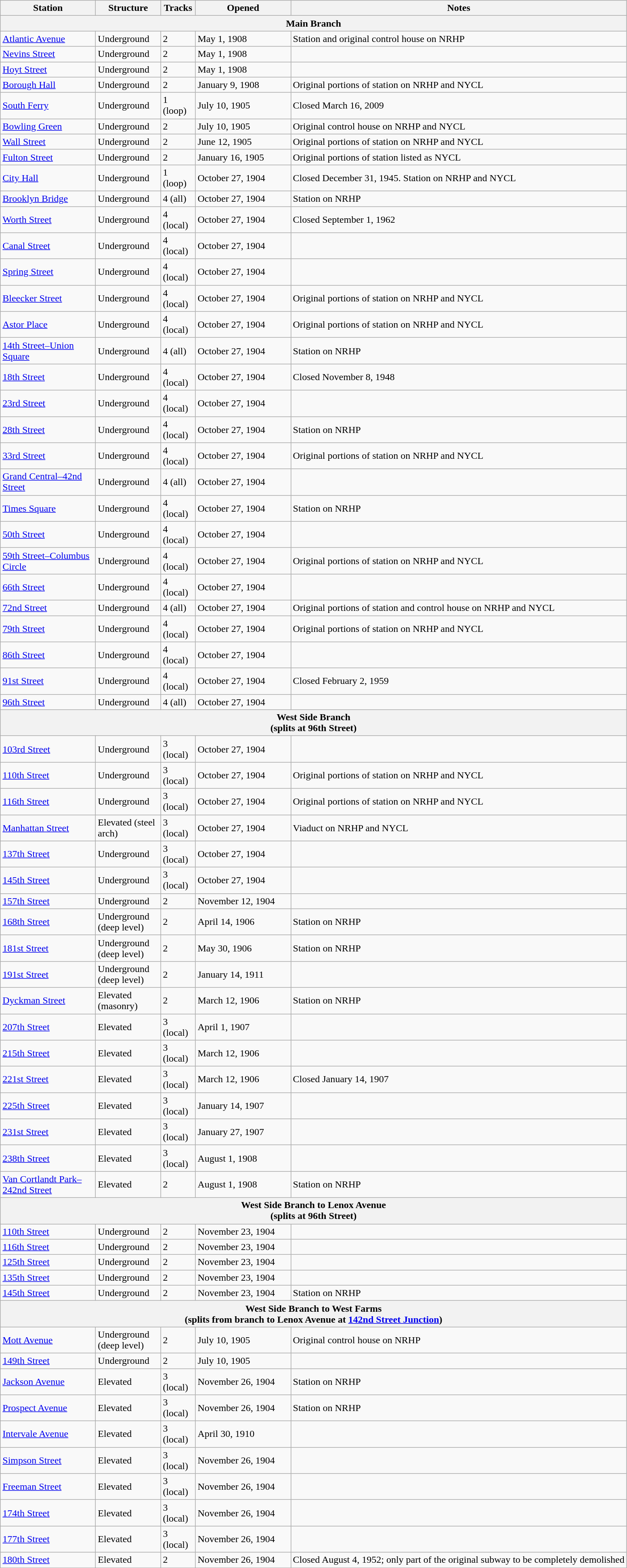<table class="wikitable">
<tr>
<th width=150>Station</th>
<th width=100>Structure</th>
<th width=50>Tracks</th>
<th width=150>Opened</th>
<th>Notes</th>
</tr>
<tr>
<th colspan=5>Main Branch</th>
</tr>
<tr>
<td><a href='#'>Atlantic Avenue</a></td>
<td>Underground</td>
<td>2</td>
<td>May 1, 1908</td>
<td>Station and original control house on NRHP</td>
</tr>
<tr>
<td><a href='#'>Nevins Street</a></td>
<td>Underground</td>
<td>2</td>
<td>May 1, 1908</td>
<td></td>
</tr>
<tr>
<td><a href='#'>Hoyt Street</a></td>
<td>Underground</td>
<td>2</td>
<td>May 1, 1908</td>
<td></td>
</tr>
<tr>
<td><a href='#'>Borough Hall</a></td>
<td>Underground</td>
<td>2</td>
<td>January 9, 1908</td>
<td>Original portions of station on NRHP and NYCL</td>
</tr>
<tr>
<td><a href='#'>South Ferry</a></td>
<td>Underground</td>
<td>1 (loop)</td>
<td>July 10, 1905</td>
<td>Closed March 16, 2009</td>
</tr>
<tr>
<td><a href='#'>Bowling Green</a></td>
<td>Underground</td>
<td>2</td>
<td>July 10, 1905</td>
<td>Original control house on NRHP and NYCL</td>
</tr>
<tr>
<td><a href='#'>Wall Street</a></td>
<td>Underground</td>
<td>2</td>
<td>June 12, 1905</td>
<td>Original portions of station on NRHP and NYCL</td>
</tr>
<tr>
<td><a href='#'>Fulton Street</a></td>
<td>Underground</td>
<td>2</td>
<td>January 16, 1905</td>
<td>Original portions of station listed as NYCL</td>
</tr>
<tr>
<td><a href='#'>City Hall</a></td>
<td>Underground</td>
<td>1 (loop)</td>
<td>October 27, 1904</td>
<td>Closed December 31, 1945. Station on NRHP and NYCL</td>
</tr>
<tr>
<td><a href='#'>Brooklyn Bridge</a></td>
<td>Underground</td>
<td>4 (all)</td>
<td>October 27, 1904</td>
<td>Station on NRHP</td>
</tr>
<tr>
<td><a href='#'>Worth Street</a></td>
<td>Underground</td>
<td>4 (local)</td>
<td>October 27, 1904</td>
<td>Closed September 1, 1962</td>
</tr>
<tr>
<td><a href='#'>Canal Street</a></td>
<td>Underground</td>
<td>4 (local)</td>
<td>October 27, 1904</td>
<td></td>
</tr>
<tr>
<td><a href='#'>Spring Street</a></td>
<td>Underground</td>
<td>4 (local)</td>
<td>October 27, 1904</td>
<td></td>
</tr>
<tr>
<td><a href='#'>Bleecker Street</a></td>
<td>Underground</td>
<td>4 (local)</td>
<td>October 27, 1904</td>
<td>Original portions of station on NRHP and NYCL</td>
</tr>
<tr>
<td><a href='#'>Astor Place</a></td>
<td>Underground</td>
<td>4 (local)</td>
<td>October 27, 1904</td>
<td>Original portions of station on NRHP and NYCL</td>
</tr>
<tr>
<td><a href='#'>14th Street–Union Square</a></td>
<td>Underground</td>
<td>4 (all)</td>
<td>October 27, 1904</td>
<td>Station on NRHP</td>
</tr>
<tr>
<td><a href='#'>18th Street</a></td>
<td>Underground</td>
<td>4 (local)</td>
<td>October 27, 1904</td>
<td>Closed November 8, 1948</td>
</tr>
<tr>
<td><a href='#'>23rd Street</a></td>
<td>Underground</td>
<td>4 (local)</td>
<td>October 27, 1904</td>
<td></td>
</tr>
<tr>
<td><a href='#'>28th Street</a></td>
<td>Underground</td>
<td>4 (local)</td>
<td>October 27, 1904</td>
<td>Station on NRHP</td>
</tr>
<tr>
<td><a href='#'>33rd Street</a></td>
<td>Underground</td>
<td>4 (local)</td>
<td>October 27, 1904</td>
<td>Original portions of station on NRHP and NYCL</td>
</tr>
<tr>
<td><a href='#'>Grand Central–42nd Street</a></td>
<td>Underground</td>
<td>4 (all)</td>
<td>October 27, 1904</td>
<td></td>
</tr>
<tr>
<td><a href='#'>Times Square</a></td>
<td>Underground</td>
<td>4 (local)</td>
<td>October 27, 1904</td>
<td>Station on NRHP</td>
</tr>
<tr>
<td><a href='#'>50th Street</a></td>
<td>Underground</td>
<td>4 (local)</td>
<td>October 27, 1904</td>
<td></td>
</tr>
<tr>
<td><a href='#'>59th Street–Columbus Circle</a></td>
<td>Underground</td>
<td>4 (local)</td>
<td>October 27, 1904</td>
<td>Original portions of station on NRHP and NYCL</td>
</tr>
<tr>
<td><a href='#'>66th Street</a></td>
<td>Underground</td>
<td>4 (local)</td>
<td>October 27, 1904</td>
<td></td>
</tr>
<tr>
<td><a href='#'>72nd Street</a></td>
<td>Underground</td>
<td>4 (all)</td>
<td>October 27, 1904</td>
<td>Original portions of station and control house on NRHP and NYCL</td>
</tr>
<tr>
<td><a href='#'>79th Street</a></td>
<td>Underground</td>
<td>4 (local)</td>
<td>October 27, 1904</td>
<td>Original portions of station on NRHP and NYCL</td>
</tr>
<tr>
<td><a href='#'>86th Street</a></td>
<td>Underground</td>
<td>4 (local)</td>
<td>October 27, 1904</td>
<td></td>
</tr>
<tr>
<td><a href='#'>91st Street</a></td>
<td>Underground</td>
<td>4 (local)</td>
<td>October 27, 1904</td>
<td>Closed February 2, 1959</td>
</tr>
<tr>
<td><a href='#'>96th Street</a></td>
<td>Underground</td>
<td>4 (all)</td>
<td>October 27, 1904</td>
<td></td>
</tr>
<tr>
<th colspan=5>West Side Branch<br>(splits at 96th Street)</th>
</tr>
<tr>
<td><a href='#'>103rd Street</a></td>
<td>Underground</td>
<td>3 (local)</td>
<td>October 27, 1904</td>
<td></td>
</tr>
<tr>
<td><a href='#'>110th Street</a></td>
<td>Underground</td>
<td>3 (local)</td>
<td>October 27, 1904</td>
<td>Original portions of station on NRHP and NYCL</td>
</tr>
<tr>
<td><a href='#'>116th Street</a></td>
<td>Underground</td>
<td>3 (local)</td>
<td>October 27, 1904</td>
<td>Original portions of station on NRHP and NYCL</td>
</tr>
<tr>
<td><a href='#'>Manhattan Street</a></td>
<td>Elevated (steel arch)</td>
<td>3 (local)</td>
<td>October 27, 1904</td>
<td>Viaduct on NRHP and NYCL</td>
</tr>
<tr>
<td><a href='#'>137th Street</a></td>
<td>Underground</td>
<td>3 (local)</td>
<td>October 27, 1904</td>
<td></td>
</tr>
<tr>
<td><a href='#'>145th Street</a></td>
<td>Underground</td>
<td>3 (local)</td>
<td>October 27, 1904</td>
<td></td>
</tr>
<tr>
<td><a href='#'>157th Street</a></td>
<td>Underground</td>
<td>2</td>
<td>November 12, 1904</td>
<td></td>
</tr>
<tr>
<td><a href='#'>168th Street</a></td>
<td>Underground (deep level)</td>
<td>2</td>
<td>April 14, 1906</td>
<td>Station on NRHP</td>
</tr>
<tr>
<td><a href='#'>181st Street</a></td>
<td>Underground (deep level)</td>
<td>2</td>
<td>May 30, 1906</td>
<td>Station on NRHP</td>
</tr>
<tr>
<td><a href='#'>191st Street</a></td>
<td>Underground (deep level)</td>
<td>2</td>
<td>January 14, 1911</td>
<td></td>
</tr>
<tr>
<td><a href='#'>Dyckman Street</a></td>
<td>Elevated (masonry)</td>
<td>2</td>
<td>March 12, 1906</td>
<td>Station on NRHP</td>
</tr>
<tr>
<td><a href='#'>207th Street</a></td>
<td>Elevated</td>
<td>3 (local)</td>
<td>April 1, 1907</td>
<td></td>
</tr>
<tr>
<td><a href='#'>215th Street</a></td>
<td>Elevated</td>
<td>3 (local)</td>
<td>March 12, 1906</td>
<td></td>
</tr>
<tr>
<td><a href='#'>221st Street</a></td>
<td>Elevated</td>
<td>3 (local)</td>
<td>March 12, 1906</td>
<td>Closed January 14, 1907</td>
</tr>
<tr>
<td><a href='#'>225th Street</a></td>
<td>Elevated</td>
<td>3 (local)</td>
<td>January 14, 1907</td>
<td></td>
</tr>
<tr>
<td><a href='#'>231st Street</a></td>
<td>Elevated</td>
<td>3 (local)</td>
<td>January 27, 1907</td>
<td></td>
</tr>
<tr>
<td><a href='#'>238th Street</a></td>
<td>Elevated</td>
<td>3 (local)</td>
<td>August 1, 1908</td>
<td></td>
</tr>
<tr>
<td><a href='#'>Van Cortlandt Park–242nd Street</a></td>
<td>Elevated</td>
<td>2</td>
<td>August 1, 1908</td>
<td>Station on NRHP</td>
</tr>
<tr>
<th colspan=5>West Side Branch to Lenox Avenue<br>(splits at 96th Street)</th>
</tr>
<tr>
<td><a href='#'>110th Street</a></td>
<td>Underground</td>
<td>2</td>
<td>November 23, 1904</td>
<td></td>
</tr>
<tr>
<td><a href='#'>116th Street</a></td>
<td>Underground</td>
<td>2</td>
<td>November 23, 1904</td>
<td></td>
</tr>
<tr>
<td><a href='#'>125th Street</a></td>
<td>Underground</td>
<td>2</td>
<td>November 23, 1904</td>
<td></td>
</tr>
<tr>
<td><a href='#'>135th Street</a></td>
<td>Underground</td>
<td>2</td>
<td>November 23, 1904</td>
<td></td>
</tr>
<tr>
<td><a href='#'>145th Street</a></td>
<td>Underground</td>
<td>2</td>
<td>November 23, 1904</td>
<td>Station on NRHP</td>
</tr>
<tr>
<th colspan=5>West Side Branch to West Farms<br>(splits from branch to Lenox Avenue at <a href='#'>142nd Street Junction</a>)</th>
</tr>
<tr>
<td><a href='#'>Mott Avenue</a></td>
<td>Underground (deep level)</td>
<td>2</td>
<td>July 10, 1905</td>
<td>Original control house on NRHP</td>
</tr>
<tr>
<td><a href='#'>149th Street</a></td>
<td>Underground</td>
<td>2</td>
<td>July 10, 1905</td>
<td></td>
</tr>
<tr>
<td><a href='#'>Jackson Avenue</a></td>
<td>Elevated</td>
<td>3 (local)</td>
<td>November 26, 1904</td>
<td>Station on NRHP</td>
</tr>
<tr>
<td><a href='#'>Prospect Avenue</a></td>
<td>Elevated</td>
<td>3 (local)</td>
<td>November 26, 1904</td>
<td>Station on NRHP</td>
</tr>
<tr>
<td><a href='#'>Intervale Avenue</a></td>
<td>Elevated</td>
<td>3 (local)</td>
<td>April 30, 1910</td>
<td></td>
</tr>
<tr>
<td><a href='#'>Simpson Street</a></td>
<td>Elevated</td>
<td>3 (local)</td>
<td>November 26, 1904</td>
<td></td>
</tr>
<tr>
<td><a href='#'>Freeman Street</a></td>
<td>Elevated</td>
<td>3 (local)</td>
<td>November 26, 1904</td>
<td></td>
</tr>
<tr>
<td><a href='#'>174th Street</a></td>
<td>Elevated</td>
<td>3 (local)</td>
<td>November 26, 1904</td>
<td></td>
</tr>
<tr>
<td><a href='#'>177th Street</a></td>
<td>Elevated</td>
<td>3 (local)</td>
<td>November 26, 1904</td>
<td></td>
</tr>
<tr>
<td><a href='#'>180th Street</a></td>
<td>Elevated</td>
<td>2</td>
<td>November 26, 1904</td>
<td>Closed August 4, 1952; only part of the original subway to be completely demolished</td>
</tr>
</table>
